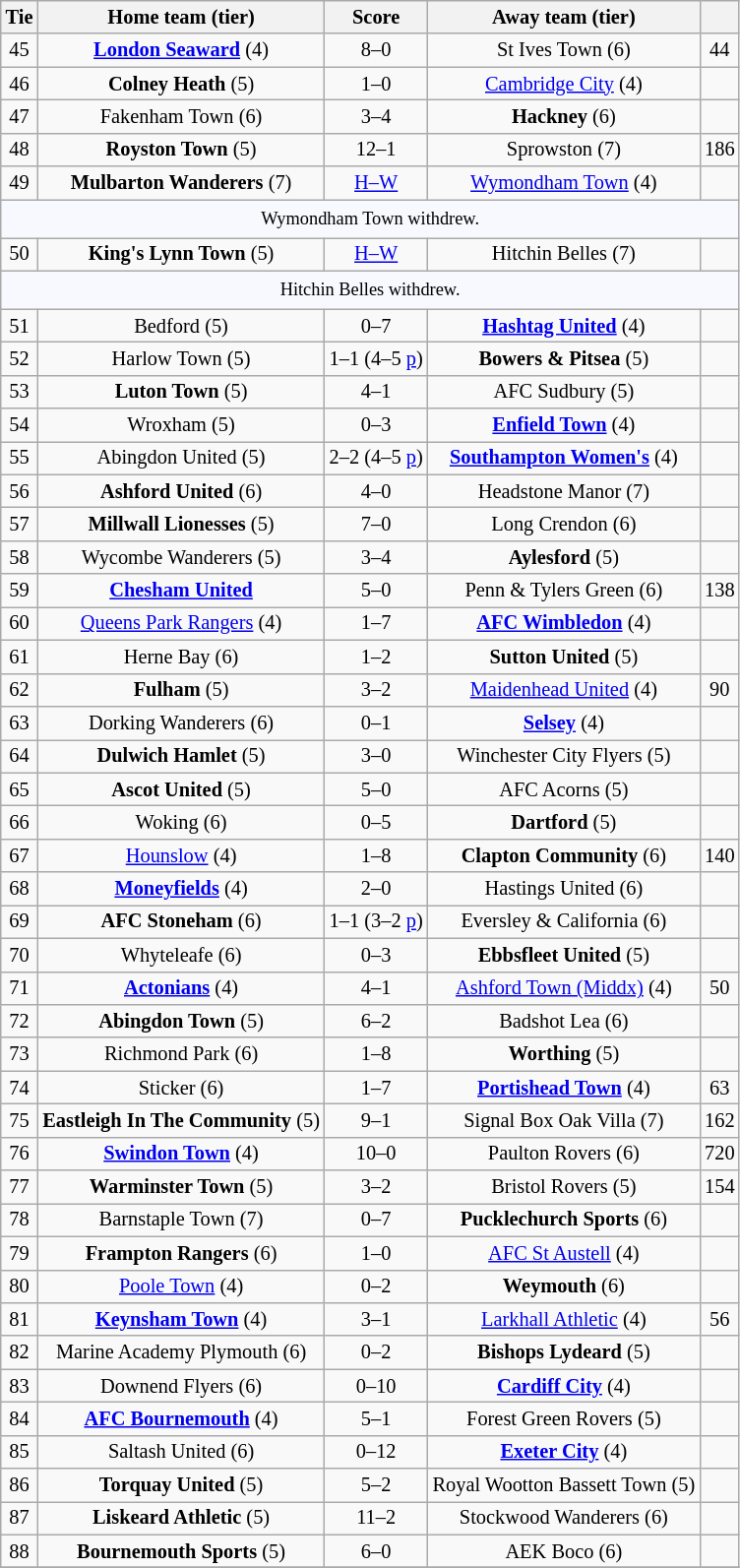<table class="wikitable" style="text-align:center; font-size:85%">
<tr>
<th>Tie</th>
<th>Home team (tier)</th>
<th>Score</th>
<th>Away team (tier)</th>
<th></th>
</tr>
<tr>
<td>45</td>
<td><strong><a href='#'>London Seaward</a></strong> (4)</td>
<td>8–0</td>
<td>St Ives Town (6)</td>
<td>44</td>
</tr>
<tr>
<td>46</td>
<td><strong>Colney Heath</strong> (5)</td>
<td>1–0</td>
<td><a href='#'>Cambridge City</a> (4)</td>
<td></td>
</tr>
<tr>
<td>47</td>
<td>Fakenham Town (6)</td>
<td>3–4</td>
<td><strong>Hackney</strong> (6)</td>
<td></td>
</tr>
<tr>
<td>48</td>
<td><strong>Royston Town</strong> (5)</td>
<td>12–1</td>
<td>Sprowston (7)</td>
<td>186</td>
</tr>
<tr>
<td>49</td>
<td><strong>Mulbarton Wanderers</strong> (7)</td>
<td><a href='#'>H–W</a></td>
<td><a href='#'>Wymondham Town</a> (4)</td>
<td></td>
</tr>
<tr>
<td colspan="5" style="background:GhostWhite; height:20px; text-align:center; font-size:90%">Wymondham Town withdrew.</td>
</tr>
<tr>
<td>50</td>
<td><strong>King's Lynn Town</strong> (5)</td>
<td><a href='#'>H–W</a></td>
<td>Hitchin Belles (7)</td>
<td></td>
</tr>
<tr>
<td colspan="5" style="background:GhostWhite; height:20px; text-align:center; font-size:90%">Hitchin Belles withdrew.</td>
</tr>
<tr>
<td>51</td>
<td>Bedford (5)</td>
<td>0–7</td>
<td><strong><a href='#'>Hashtag United</a></strong> (4)</td>
<td></td>
</tr>
<tr>
<td>52</td>
<td>Harlow Town (5)</td>
<td>1–1 (4–5 <a href='#'>p</a>)</td>
<td><strong>Bowers & Pitsea</strong> (5)</td>
<td></td>
</tr>
<tr>
<td>53</td>
<td><strong>Luton Town</strong> (5)</td>
<td>4–1</td>
<td>AFC Sudbury (5)</td>
<td></td>
</tr>
<tr>
<td>54</td>
<td>Wroxham (5)</td>
<td>0–3</td>
<td><strong><a href='#'>Enfield Town</a></strong> (4)</td>
<td></td>
</tr>
<tr>
<td>55</td>
<td>Abingdon United (5)</td>
<td>2–2 (4–5 <a href='#'>p</a>)</td>
<td><strong><a href='#'>Southampton Women's</a></strong> (4)</td>
<td></td>
</tr>
<tr>
<td>56</td>
<td><strong>Ashford United</strong> (6)</td>
<td>4–0</td>
<td>Headstone Manor (7)</td>
<td></td>
</tr>
<tr>
<td>57</td>
<td><strong>Millwall Lionesses</strong> (5)</td>
<td>7–0</td>
<td>Long Crendon (6)</td>
<td></td>
</tr>
<tr>
<td>58</td>
<td>Wycombe Wanderers (5)</td>
<td>3–4</td>
<td><strong>Aylesford</strong> (5)</td>
<td></td>
</tr>
<tr>
<td>59</td>
<td><strong><a href='#'>Chesham United</a></strong></td>
<td>5–0</td>
<td>Penn & Tylers Green (6)</td>
<td>138</td>
</tr>
<tr>
<td>60</td>
<td><a href='#'>Queens Park Rangers</a> (4)</td>
<td>1–7</td>
<td><strong><a href='#'>AFC Wimbledon</a></strong> (4)</td>
<td></td>
</tr>
<tr>
<td>61</td>
<td>Herne Bay (6)</td>
<td>1–2</td>
<td><strong>Sutton United</strong> (5)</td>
<td></td>
</tr>
<tr>
<td>62</td>
<td><strong>Fulham</strong> (5)</td>
<td>3–2</td>
<td><a href='#'>Maidenhead United</a> (4)</td>
<td>90</td>
</tr>
<tr>
<td>63</td>
<td>Dorking Wanderers (6)</td>
<td>0–1</td>
<td><strong><a href='#'>Selsey</a></strong> (4)</td>
<td></td>
</tr>
<tr>
<td>64</td>
<td><strong>Dulwich Hamlet</strong> (5)</td>
<td>3–0</td>
<td>Winchester City Flyers (5)</td>
<td></td>
</tr>
<tr>
<td>65</td>
<td><strong>Ascot United</strong> (5)</td>
<td>5–0</td>
<td>AFC Acorns (5)</td>
<td></td>
</tr>
<tr>
<td>66</td>
<td>Woking (6)</td>
<td>0–5</td>
<td><strong>Dartford</strong> (5)</td>
<td></td>
</tr>
<tr>
<td>67</td>
<td><a href='#'>Hounslow</a> (4)</td>
<td>1–8</td>
<td><strong>Clapton Community</strong> (6)</td>
<td>140</td>
</tr>
<tr>
<td>68</td>
<td><strong><a href='#'>Moneyfields</a></strong> (4)</td>
<td>2–0</td>
<td>Hastings United (6)</td>
<td></td>
</tr>
<tr>
<td>69</td>
<td><strong>AFC Stoneham</strong> (6)</td>
<td>1–1 (3–2 <a href='#'>p</a>)</td>
<td>Eversley & California (6)</td>
<td></td>
</tr>
<tr>
<td>70</td>
<td>Whyteleafe (6)</td>
<td>0–3</td>
<td><strong>Ebbsfleet United</strong> (5)</td>
<td></td>
</tr>
<tr>
<td>71</td>
<td><strong><a href='#'>Actonians</a></strong> (4)</td>
<td>4–1</td>
<td><a href='#'>Ashford Town (Middx)</a> (4)</td>
<td>50</td>
</tr>
<tr>
<td>72</td>
<td><strong>Abingdon Town</strong> (5)</td>
<td>6–2</td>
<td>Badshot Lea (6)</td>
<td></td>
</tr>
<tr>
<td>73</td>
<td>Richmond Park (6)</td>
<td>1–8</td>
<td><strong>Worthing</strong> (5)</td>
<td></td>
</tr>
<tr>
<td>74</td>
<td>Sticker (6)</td>
<td>1–7</td>
<td><strong><a href='#'>Portishead Town</a></strong> (4)</td>
<td>63</td>
</tr>
<tr>
<td>75</td>
<td><strong>Eastleigh In The Community</strong> (5)</td>
<td>9–1</td>
<td>Signal Box Oak Villa (7)</td>
<td>162</td>
</tr>
<tr>
<td>76</td>
<td><strong><a href='#'>Swindon Town</a></strong> (4)</td>
<td>10–0</td>
<td>Paulton Rovers (6)</td>
<td>720</td>
</tr>
<tr>
<td>77</td>
<td><strong>Warminster Town</strong> (5)</td>
<td>3–2</td>
<td>Bristol Rovers (5)</td>
<td>154</td>
</tr>
<tr>
<td>78</td>
<td>Barnstaple Town (7)</td>
<td>0–7</td>
<td><strong>Pucklechurch Sports</strong> (6)</td>
<td></td>
</tr>
<tr>
<td>79</td>
<td><strong>Frampton Rangers</strong> (6)</td>
<td>1–0</td>
<td><a href='#'>AFC St Austell</a> (4)</td>
<td></td>
</tr>
<tr>
<td>80</td>
<td><a href='#'>Poole Town</a> (4)</td>
<td>0–2</td>
<td><strong>Weymouth</strong> (6)</td>
<td></td>
</tr>
<tr>
<td>81</td>
<td><strong><a href='#'>Keynsham Town</a></strong> (4)</td>
<td>3–1</td>
<td><a href='#'>Larkhall Athletic</a> (4)</td>
<td>56</td>
</tr>
<tr>
<td>82</td>
<td>Marine Academy Plymouth (6)</td>
<td>0–2</td>
<td><strong>Bishops Lydeard</strong> (5)</td>
<td></td>
</tr>
<tr>
<td>83</td>
<td>Downend Flyers (6)</td>
<td>0–10</td>
<td><strong><a href='#'>Cardiff City</a></strong> (4)</td>
<td></td>
</tr>
<tr>
<td>84</td>
<td><strong><a href='#'>AFC Bournemouth</a></strong> (4)</td>
<td>5–1</td>
<td>Forest Green Rovers (5)</td>
<td></td>
</tr>
<tr>
<td>85</td>
<td>Saltash United (6)</td>
<td>0–12</td>
<td><strong><a href='#'>Exeter City</a></strong> (4)</td>
<td></td>
</tr>
<tr>
<td>86</td>
<td><strong>Torquay United</strong> (5)</td>
<td>5–2</td>
<td>Royal Wootton Bassett Town (5)</td>
<td></td>
</tr>
<tr>
<td>87</td>
<td><strong>Liskeard Athletic</strong> (5)</td>
<td>11–2</td>
<td>Stockwood Wanderers (6)</td>
<td></td>
</tr>
<tr>
<td>88</td>
<td><strong>Bournemouth Sports</strong> (5)</td>
<td>6–0</td>
<td>AEK Boco (6)</td>
<td></td>
</tr>
<tr>
</tr>
</table>
